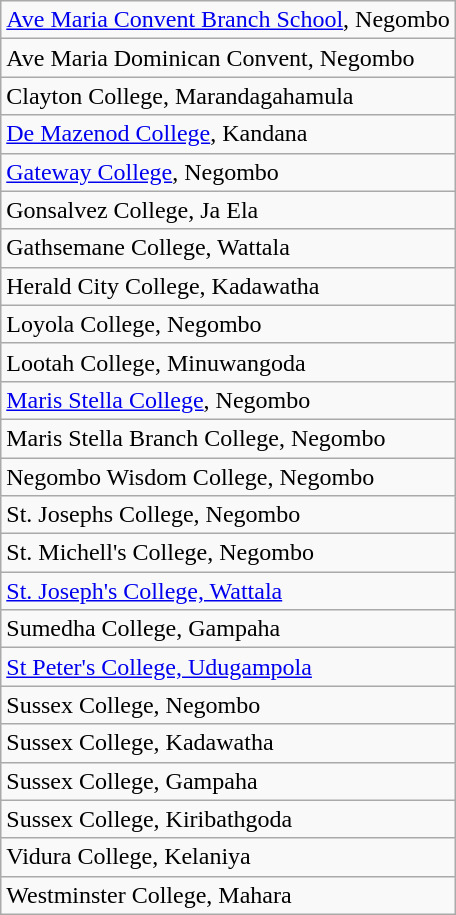<table class="wikitable">
<tr>
<td><a href='#'>Ave Maria Convent Branch School</a>, Negombo</td>
</tr>
<tr>
<td>Ave Maria Dominican Convent, Negombo</td>
</tr>
<tr>
<td>Clayton College, Marandagahamula</td>
</tr>
<tr>
<td><a href='#'>De Mazenod College</a>, Kandana</td>
</tr>
<tr>
<td><a href='#'>Gateway College</a>, Negombo</td>
</tr>
<tr>
<td>Gonsalvez College, Ja Ela</td>
</tr>
<tr>
<td>Gathsemane College, Wattala</td>
</tr>
<tr>
<td>Herald City College, Kadawatha</td>
</tr>
<tr>
<td>Loyola College, Negombo</td>
</tr>
<tr>
<td>Lootah College, Minuwangoda</td>
</tr>
<tr>
<td><a href='#'>Maris Stella College</a>, Negombo</td>
</tr>
<tr>
<td>Maris Stella Branch College, Negombo</td>
</tr>
<tr>
<td>Negombo Wisdom College, Negombo</td>
</tr>
<tr>
<td>St. Josephs College, Negombo</td>
</tr>
<tr>
<td>St. Michell's College, Negombo</td>
</tr>
<tr>
<td><a href='#'>St. Joseph's College, Wattala</a></td>
</tr>
<tr>
<td>Sumedha College, Gampaha</td>
</tr>
<tr>
<td><a href='#'>St Peter's College, Udugampola</a></td>
</tr>
<tr>
<td>Sussex College, Negombo</td>
</tr>
<tr>
<td>Sussex College, Kadawatha</td>
</tr>
<tr>
<td>Sussex College, Gampaha</td>
</tr>
<tr>
<td>Sussex College, Kiribathgoda</td>
</tr>
<tr>
<td>Vidura College, Kelaniya</td>
</tr>
<tr>
<td>Westminster College, Mahara</td>
</tr>
</table>
